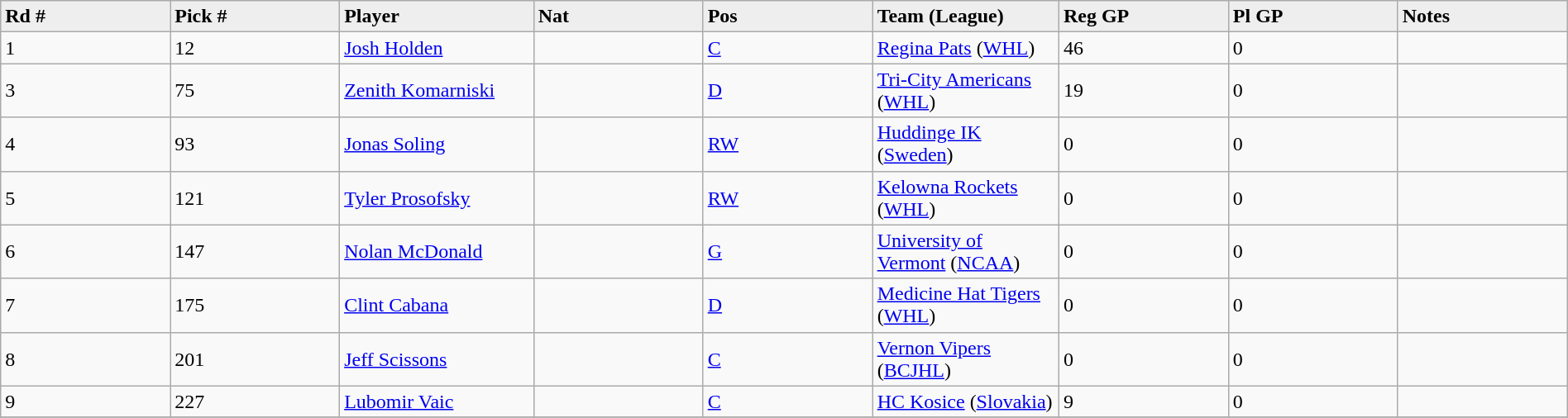<table class="wikitable" style="width: 100%">
<tr>
<td width="5%"; bgcolor="#eeeeee"><strong>Rd #</strong></td>
<td width="5%"; bgcolor="#eeeeee"><strong>Pick #</strong></td>
<td width="5%"; bgcolor="#eeeeee"><strong>Player</strong></td>
<td width="5%"; bgcolor="#eeeeee"><strong>Nat</strong></td>
<td width="5%"; bgcolor="#eeeeee"><strong>Pos</strong></td>
<td width="5%"; bgcolor="#eeeeee"><strong>Team (League)</strong></td>
<td width="5%"; bgcolor="#eeeeee"><strong>Reg GP</strong></td>
<td width="5%"; bgcolor="#eeeeee"><strong>Pl GP</strong></td>
<td width="5%"; bgcolor="#eeeeee"><strong>Notes</strong></td>
</tr>
<tr>
<td>1</td>
<td>12</td>
<td><a href='#'>Josh Holden</a></td>
<td></td>
<td><a href='#'>C</a></td>
<td><a href='#'>Regina Pats</a> (<a href='#'>WHL</a>)</td>
<td>46</td>
<td>0</td>
<td></td>
</tr>
<tr>
<td>3</td>
<td>75</td>
<td><a href='#'>Zenith Komarniski</a></td>
<td></td>
<td><a href='#'>D</a></td>
<td><a href='#'>Tri-City Americans</a> (<a href='#'>WHL</a>)</td>
<td>19</td>
<td>0</td>
<td></td>
</tr>
<tr>
<td>4</td>
<td>93</td>
<td><a href='#'>Jonas Soling</a></td>
<td></td>
<td><a href='#'>RW</a></td>
<td><a href='#'>Huddinge IK</a> (<a href='#'>Sweden</a>)</td>
<td>0</td>
<td>0</td>
<td></td>
</tr>
<tr>
<td>5</td>
<td>121</td>
<td><a href='#'>Tyler Prosofsky</a></td>
<td></td>
<td><a href='#'>RW</a></td>
<td><a href='#'>Kelowna Rockets</a> (<a href='#'>WHL</a>)</td>
<td>0</td>
<td>0</td>
<td></td>
</tr>
<tr>
<td>6</td>
<td>147</td>
<td><a href='#'>Nolan McDonald</a></td>
<td></td>
<td><a href='#'>G</a></td>
<td><a href='#'>University of Vermont</a> (<a href='#'>NCAA</a>)</td>
<td>0</td>
<td>0</td>
<td></td>
</tr>
<tr>
<td>7</td>
<td>175</td>
<td><a href='#'>Clint Cabana</a></td>
<td></td>
<td><a href='#'>D</a></td>
<td><a href='#'>Medicine Hat Tigers</a> (<a href='#'>WHL</a>)</td>
<td>0</td>
<td>0</td>
<td></td>
</tr>
<tr>
<td>8</td>
<td>201</td>
<td><a href='#'>Jeff Scissons</a></td>
<td></td>
<td><a href='#'>C</a></td>
<td><a href='#'>Vernon Vipers</a> (<a href='#'>BCJHL</a>)</td>
<td>0</td>
<td>0</td>
<td></td>
</tr>
<tr>
<td>9</td>
<td>227</td>
<td><a href='#'>Lubomir Vaic</a></td>
<td></td>
<td><a href='#'>C</a></td>
<td><a href='#'>HC Kosice</a> (<a href='#'>Slovakia</a>)</td>
<td>9</td>
<td>0</td>
<td></td>
</tr>
<tr>
</tr>
</table>
